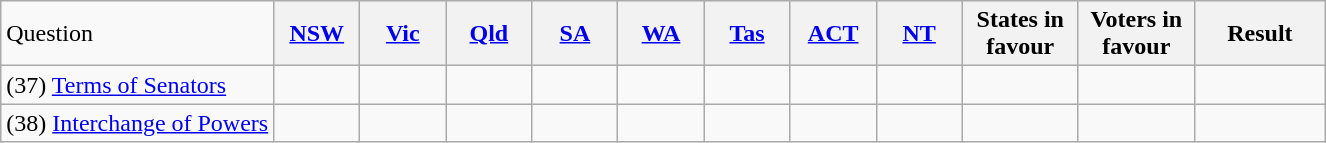<table class="wikitable">
<tr ---->
<td>Question</td>
<th style="width:50px"><a href='#'>NSW</a></th>
<th style="width:50px"><a href='#'>Vic</a></th>
<th style="width:50px"><a href='#'>Qld</a></th>
<th style="width:50px"><a href='#'>SA</a></th>
<th style="width:50px"><a href='#'>WA</a></th>
<th style="width:50px"><a href='#'>Tas</a></th>
<th style="width:50px"><a href='#'>ACT</a></th>
<th style="width:50px"><a href='#'>NT</a></th>
<th style="width:70px" align=center>States in favour</th>
<th style="width:70px" align=center>Voters in favour</th>
<th style="width:80px">Result</th>
</tr>
<tr ---->
<td>(37) <a href='#'>Terms of Senators</a></td>
<td></td>
<td></td>
<td></td>
<td></td>
<td></td>
<td></td>
<td></td>
<td></td>
<td></td>
<td></td>
<td></td>
</tr>
<tr ---->
<td>(38) <a href='#'>Interchange of Powers</a></td>
<td></td>
<td></td>
<td></td>
<td></td>
<td></td>
<td></td>
<td></td>
<td></td>
<td></td>
<td></td>
<td></td>
</tr>
</table>
